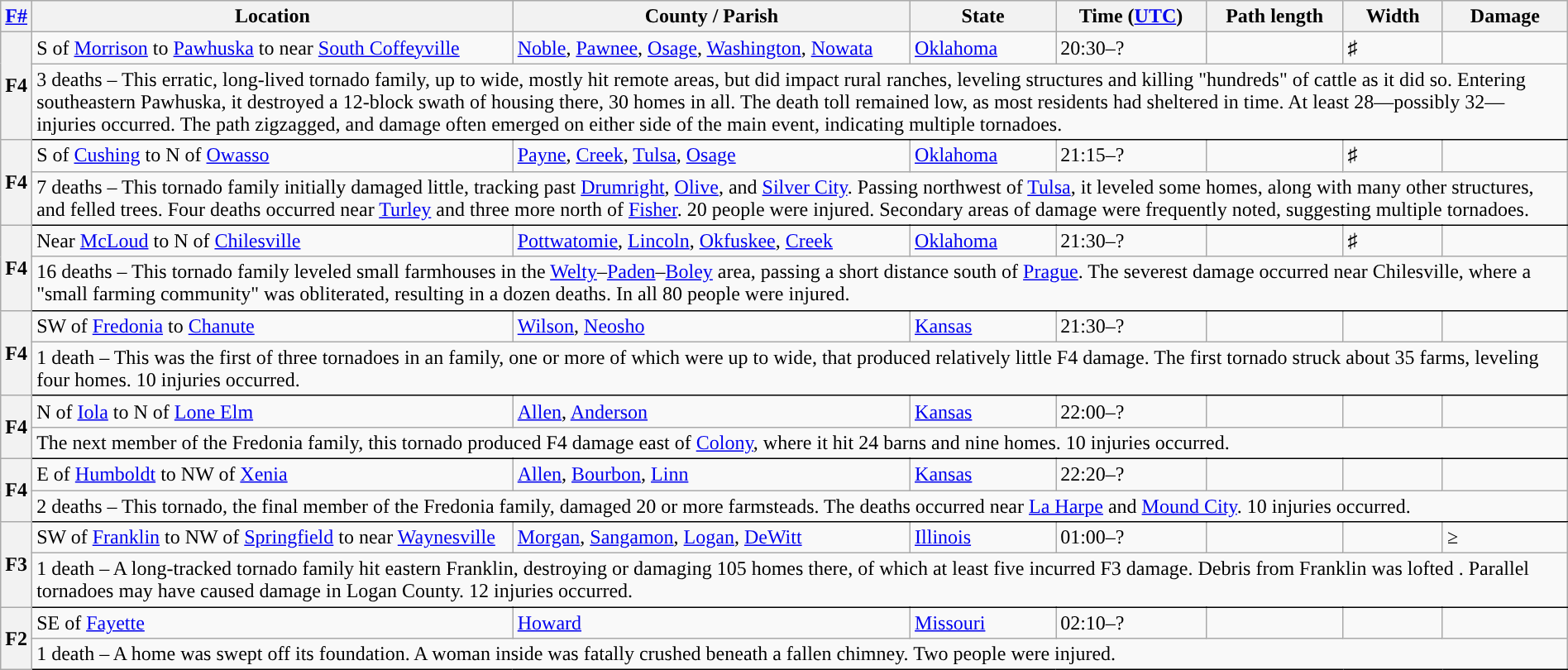<table class="wikitable sortable" style="width:100%;">
<tr>
<th scope="col"  style="width:2%; text-align:center;"><a href='#'>F#</a></th>
<th scope="col" text-align:center;" class="unsortable">Location</th>
<th scope="col" text-align:center;" class="unsortable">County / Parish</th>
<th scope="col" text-align:center;">State</th>
<th scope="col" text-align:center;">Time (<a href='#'>UTC</a>)</th>
<th scope="col" text-align:center;">Path length</th>
<th scope="col" text-align:center;">Width</th>
<th scope="col" text-align:center;">Damage</th>
</tr>
<tr>
<th scope="row" rowspan="2" style="background-color:#">F4</th>
<td>S of <a href='#'>Morrison</a> to <a href='#'>Pawhuska</a> to near <a href='#'>South Coffeyville</a></td>
<td><a href='#'>Noble</a>, <a href='#'>Pawnee</a>, <a href='#'>Osage</a>, <a href='#'>Washington</a>, <a href='#'>Nowata</a></td>
<td><a href='#'>Oklahoma</a></td>
<td>20:30–?</td>
<td></td>
<td>♯</td>
<td></td>
</tr>
<tr class="expand-child">
<td colspan="9" style=" border-bottom: 1px solid black;">3 deaths – This erratic, long-lived tornado family, up to  wide, mostly hit remote areas, but did impact rural ranches, leveling structures and killing "hundreds" of cattle as it did so. Entering southeastern Pawhuska, it destroyed a 12-block swath of housing there, 30 homes in all. The death toll remained low, as most residents had sheltered in time. At least 28—possibly 32—injuries occurred. The path zigzagged, and damage often emerged on either side of the main event, indicating multiple tornadoes.</td>
</tr>
<tr>
<th scope="row" rowspan="2" style="background-color:#">F4</th>
<td>S of <a href='#'>Cushing</a> to N of <a href='#'>Owasso</a></td>
<td><a href='#'>Payne</a>, <a href='#'>Creek</a>, <a href='#'>Tulsa</a>, <a href='#'>Osage</a></td>
<td><a href='#'>Oklahoma</a></td>
<td>21:15–?</td>
<td></td>
<td>♯</td>
<td></td>
</tr>
<tr class="expand-child">
<td colspan="9" style=" border-bottom: 1px solid black;">7 deaths – This tornado family initially damaged little, tracking past <a href='#'>Drumright</a>, <a href='#'>Olive</a>, and <a href='#'>Silver City</a>. Passing northwest of <a href='#'>Tulsa</a>, it leveled some homes, along with many other structures, and felled trees. Four deaths occurred near <a href='#'>Turley</a> and three more north of <a href='#'>Fisher</a>. 20 people were injured. Secondary areas of damage were frequently noted, suggesting multiple tornadoes.</td>
</tr>
<tr>
<th scope="row" rowspan="2" style="background-color:#">F4</th>
<td>Near <a href='#'>McLoud</a> to N of <a href='#'>Chilesville</a></td>
<td><a href='#'>Pottwatomie</a>, <a href='#'>Lincoln</a>, <a href='#'>Okfuskee</a>, <a href='#'>Creek</a></td>
<td><a href='#'>Oklahoma</a></td>
<td>21:30–?</td>
<td></td>
<td>♯</td>
<td></td>
</tr>
<tr class="expand-child">
<td colspan="9" style=" border-bottom: 1px solid black;">16 deaths – This tornado family leveled small farmhouses in the <a href='#'>Welty</a>–<a href='#'>Paden</a>–<a href='#'>Boley</a> area, passing a short distance south of <a href='#'>Prague</a>. The severest damage occurred near Chilesville, where a "small farming community" was obliterated, resulting in a dozen deaths. In all 80 people were injured.</td>
</tr>
<tr>
<th scope="row" rowspan="2" style="background-color:#">F4</th>
<td>SW of <a href='#'>Fredonia</a> to <a href='#'>Chanute</a></td>
<td><a href='#'>Wilson</a>, <a href='#'>Neosho</a></td>
<td><a href='#'>Kansas</a></td>
<td>21:30–?</td>
<td></td>
<td></td>
<td></td>
</tr>
<tr class="expand-child">
<td colspan="9" style=" border-bottom: 1px solid black;">1 death – This was the first of three tornadoes in an  family, one or more of which were up to  wide, that produced relatively little F4 damage. The first tornado struck about 35 farms, leveling four homes. 10 injuries occurred.</td>
</tr>
<tr>
<th scope="row" rowspan="2" style="background-color:#">F4</th>
<td>N of <a href='#'>Iola</a> to N of <a href='#'>Lone Elm</a></td>
<td><a href='#'>Allen</a>, <a href='#'>Anderson</a></td>
<td><a href='#'>Kansas</a></td>
<td>22:00–?</td>
<td></td>
<td></td>
<td></td>
</tr>
<tr class="expand-child">
<td colspan="9" style=" border-bottom: 1px solid black;">The next member of the Fredonia family, this tornado produced F4 damage east of <a href='#'>Colony</a>, where it hit 24 barns and nine homes. 10 injuries occurred.</td>
</tr>
<tr>
<th scope="row" rowspan="2" style="background-color:#">F4</th>
<td>E of <a href='#'>Humboldt</a> to NW of <a href='#'>Xenia</a></td>
<td><a href='#'>Allen</a>, <a href='#'>Bourbon</a>, <a href='#'>Linn</a></td>
<td><a href='#'>Kansas</a></td>
<td>22:20–?</td>
<td></td>
<td></td>
<td></td>
</tr>
<tr class="expand-child">
<td colspan="9" style=" border-bottom: 1px solid black;">2 deaths – This tornado, the final member of the Fredonia family, damaged 20 or more farmsteads. The deaths occurred near <a href='#'>La Harpe</a> and <a href='#'>Mound City</a>. 10 injuries occurred.</td>
</tr>
<tr>
<th scope="row" rowspan="2" style="background-color:#">F3</th>
<td>SW of <a href='#'>Franklin</a> to NW of <a href='#'>Springfield</a> to near <a href='#'>Waynesville</a></td>
<td><a href='#'>Morgan</a>, <a href='#'>Sangamon</a>, <a href='#'>Logan</a>, <a href='#'>DeWitt</a></td>
<td><a href='#'>Illinois</a></td>
<td>01:00–?</td>
<td></td>
<td></td>
<td>≥ </td>
</tr>
<tr class="expand-child">
<td colspan="9" style=" border-bottom: 1px solid black;">1 death – A long-tracked tornado family hit eastern Franklin, destroying or damaging 105 homes there, of which at least five incurred F3 damage. Debris from Franklin was lofted . Parallel tornadoes may have caused damage in Logan County. 12 injuries occurred.</td>
</tr>
<tr>
<th scope="row" rowspan="2" style="background-color:#">F2</th>
<td>SE of <a href='#'>Fayette</a></td>
<td><a href='#'>Howard</a></td>
<td><a href='#'>Missouri</a></td>
<td>02:10–?</td>
<td></td>
<td></td>
<td></td>
</tr>
<tr class="expand-child">
<td colspan="9" style=" border-bottom: 1px solid black;">1 death – A home was swept off its foundation. A woman inside was fatally crushed beneath a fallen chimney. Two people were injured.</td>
</tr>
</table>
